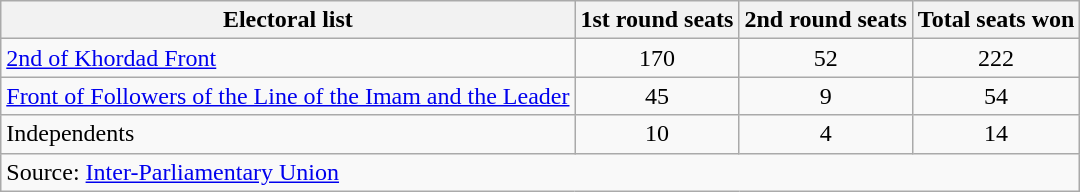<table class=wikitable style=text-align:center>
<tr>
<th>Electoral list</th>
<th>1st round seats</th>
<th>2nd round seats</th>
<th>Total seats won</th>
</tr>
<tr>
<td align=left><a href='#'>2nd of Khordad Front</a></td>
<td>170</td>
<td>52</td>
<td>222</td>
</tr>
<tr>
<td align=left><a href='#'>Front of Followers of the Line of the Imam and the Leader</a></td>
<td>45</td>
<td>9</td>
<td>54</td>
</tr>
<tr>
<td align=left>Independents</td>
<td>10</td>
<td>4</td>
<td>14</td>
</tr>
<tr>
<td colspan=4 align=left>Source: <a href='#'>Inter-Parliamentary Union</a></td>
</tr>
</table>
